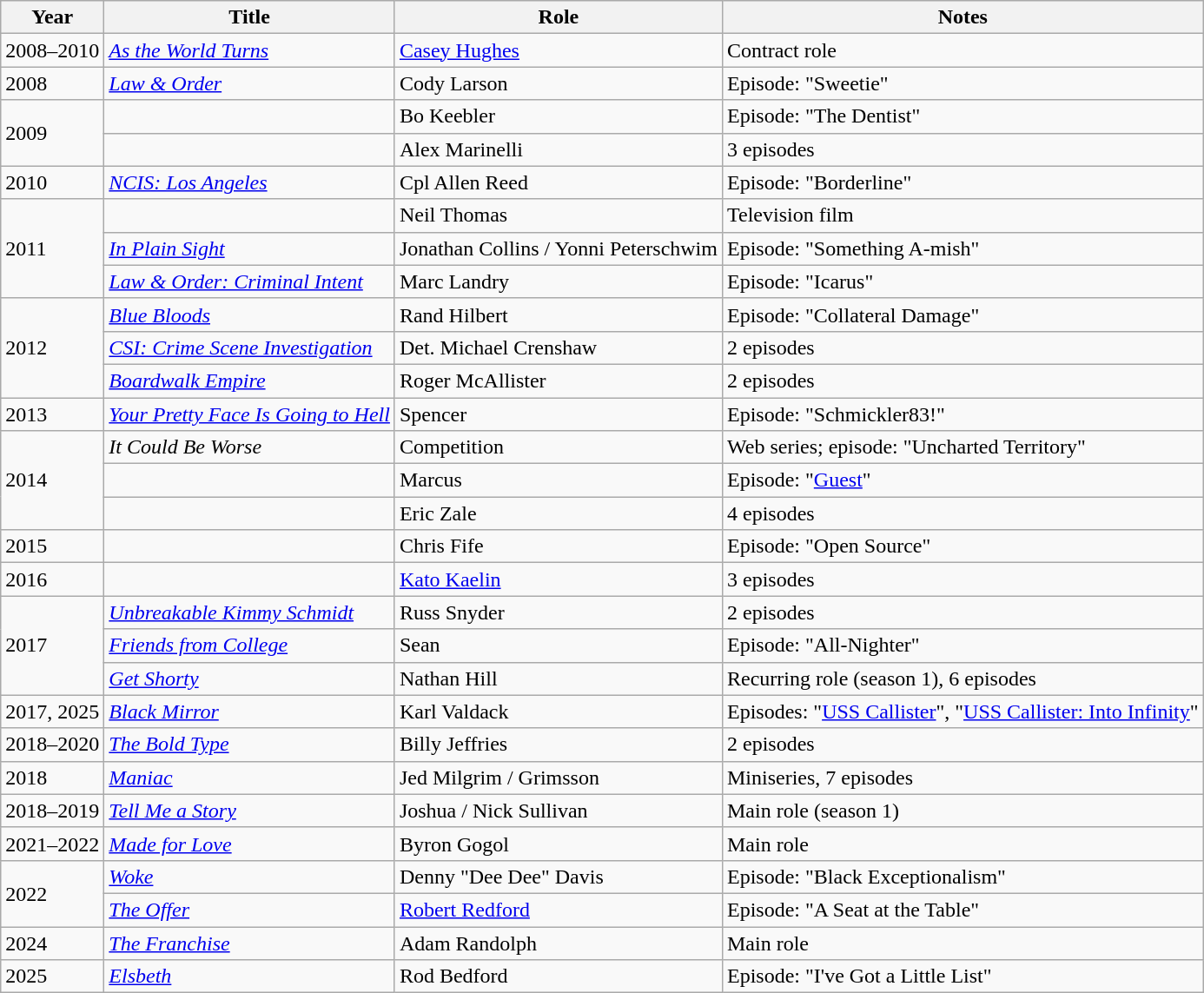<table class="wikitable sortable">
<tr>
<th>Year</th>
<th>Title</th>
<th>Role</th>
<th class="unsortable">Notes</th>
</tr>
<tr>
<td>2008–2010</td>
<td><em><a href='#'>As the World Turns</a></em></td>
<td><a href='#'>Casey Hughes</a></td>
<td>Contract role</td>
</tr>
<tr>
<td>2008</td>
<td><em><a href='#'>Law & Order</a></em></td>
<td>Cody Larson</td>
<td>Episode: "Sweetie"</td>
</tr>
<tr>
<td rowspan="2">2009</td>
<td><em></em></td>
<td>Bo Keebler</td>
<td>Episode: "The Dentist"</td>
</tr>
<tr>
<td><em></em></td>
<td>Alex Marinelli</td>
<td>3 episodes</td>
</tr>
<tr>
<td>2010</td>
<td><em><a href='#'>NCIS: Los Angeles</a></em></td>
<td>Cpl Allen Reed</td>
<td>Episode: "Borderline"</td>
</tr>
<tr>
<td rowspan="3">2011</td>
<td><em></em></td>
<td>Neil Thomas</td>
<td>Television film</td>
</tr>
<tr>
<td><em><a href='#'>In Plain Sight</a></em></td>
<td>Jonathan Collins / Yonni Peterschwim</td>
<td>Episode: "Something A-mish"</td>
</tr>
<tr>
<td><em><a href='#'>Law & Order: Criminal Intent</a></em></td>
<td>Marc Landry</td>
<td>Episode: "Icarus"</td>
</tr>
<tr>
<td rowspan="3">2012</td>
<td><em><a href='#'>Blue Bloods</a></em></td>
<td>Rand Hilbert</td>
<td>Episode: "Collateral Damage"</td>
</tr>
<tr>
<td><em><a href='#'>CSI: Crime Scene Investigation</a></em></td>
<td>Det. Michael Crenshaw</td>
<td>2 episodes</td>
</tr>
<tr>
<td><em><a href='#'>Boardwalk Empire</a></em></td>
<td>Roger McAllister</td>
<td>2 episodes</td>
</tr>
<tr>
<td>2013</td>
<td><em><a href='#'>Your Pretty Face Is Going to Hell</a></em></td>
<td>Spencer</td>
<td>Episode: "Schmickler83!"</td>
</tr>
<tr>
<td rowspan="3">2014</td>
<td><em>It Could Be Worse</em></td>
<td>Competition</td>
<td>Web series; episode: "Uncharted Territory"</td>
</tr>
<tr>
<td><em></em></td>
<td>Marcus</td>
<td>Episode: "<a href='#'>Guest</a>"</td>
</tr>
<tr>
<td><em></em></td>
<td>Eric Zale</td>
<td>4 episodes</td>
</tr>
<tr>
<td>2015</td>
<td><em></em></td>
<td>Chris Fife</td>
<td>Episode: "Open Source"</td>
</tr>
<tr>
<td>2016</td>
<td><em></em></td>
<td><a href='#'>Kato Kaelin</a></td>
<td>3 episodes</td>
</tr>
<tr>
<td rowspan="3">2017</td>
<td><em><a href='#'>Unbreakable Kimmy Schmidt</a></em></td>
<td>Russ Snyder</td>
<td>2 episodes</td>
</tr>
<tr>
<td><em><a href='#'>Friends from College</a></em></td>
<td>Sean</td>
<td>Episode: "All-Nighter"</td>
</tr>
<tr>
<td><em><a href='#'>Get Shorty</a></em></td>
<td>Nathan Hill</td>
<td>Recurring role (season 1), 6 episodes</td>
</tr>
<tr>
<td>2017, 2025</td>
<td><em><a href='#'>Black Mirror</a></em></td>
<td>Karl Valdack</td>
<td>Episodes: "<a href='#'>USS Callister</a>", "<a href='#'>USS Callister: Into Infinity</a>"</td>
</tr>
<tr>
<td>2018–2020</td>
<td><em><a href='#'>The Bold Type</a></em></td>
<td>Billy Jeffries</td>
<td>2 episodes</td>
</tr>
<tr>
<td>2018</td>
<td><em><a href='#'>Maniac</a></em></td>
<td>Jed Milgrim / Grimsson</td>
<td>Miniseries, 7 episodes</td>
</tr>
<tr>
<td>2018–2019</td>
<td><em><a href='#'>Tell Me a Story</a></em></td>
<td>Joshua / Nick Sullivan</td>
<td>Main role (season 1)</td>
</tr>
<tr>
<td>2021–2022</td>
<td><em><a href='#'>Made for Love</a></em></td>
<td>Byron Gogol</td>
<td>Main role</td>
</tr>
<tr>
<td rowspan="2">2022</td>
<td><em><a href='#'>Woke</a></em></td>
<td>Denny "Dee Dee" Davis</td>
<td>Episode: "Black Exceptionalism"</td>
</tr>
<tr>
<td><em><a href='#'>The Offer</a></em></td>
<td><a href='#'>Robert Redford</a></td>
<td>Episode: "A Seat at the Table"</td>
</tr>
<tr>
<td>2024</td>
<td><em><a href='#'>The Franchise</a></em></td>
<td>Adam Randolph</td>
<td>Main role</td>
</tr>
<tr>
<td>2025</td>
<td><em><a href='#'>Elsbeth</a></em></td>
<td>Rod Bedford</td>
<td>Episode: "I've Got a Little List"</td>
</tr>
</table>
